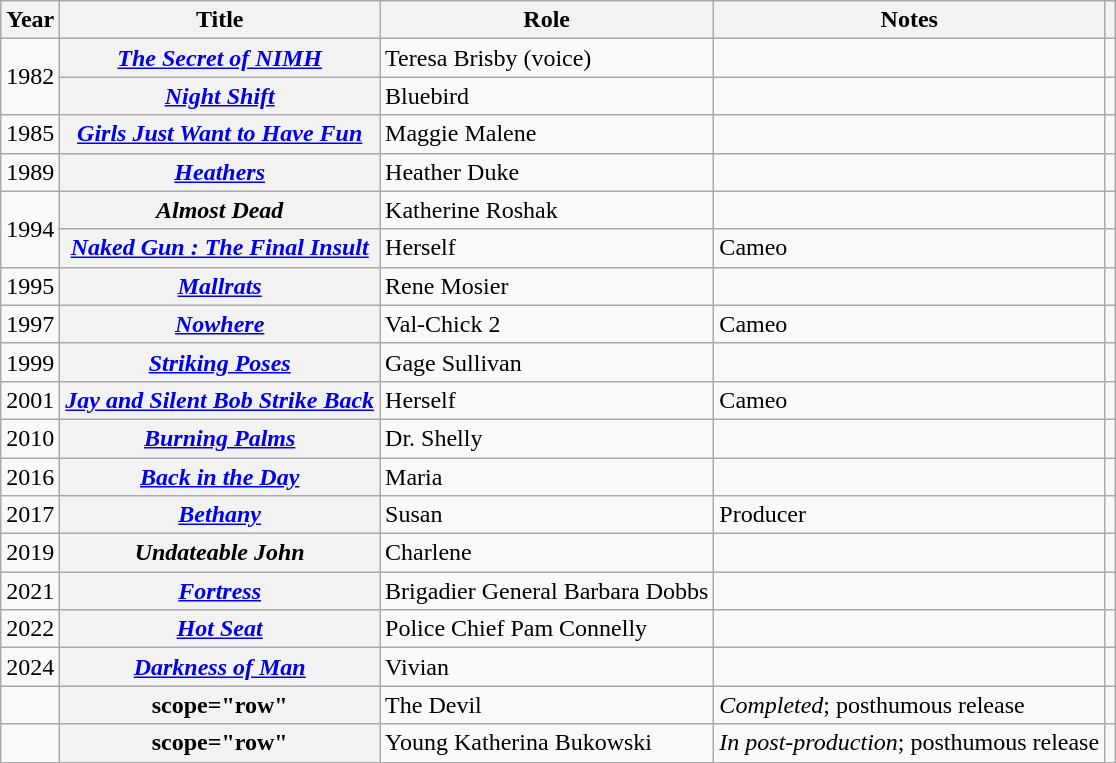<table class="wikitable plainrowheaders sortable">
<tr>
<th scope="col">Year</th>
<th scope="col">Title</th>
<th scope="col">Role</th>
<th scope="col" class="unsortable">Notes</th>
<th scope="col" class="unsortable"></th>
</tr>
<tr>
<td rowspan=2>1982</td>
<th scope="row"><em><a href='#'>The Secret of NIMH</a></em></th>
<td>Teresa Brisby (voice)</td>
<td></td>
<td></td>
</tr>
<tr>
<th scope="row"><em><a href='#'>Night Shift</a></em></th>
<td>Bluebird</td>
<td></td>
<td></td>
</tr>
<tr>
<td>1985</td>
<th scope="row"><em><a href='#'>Girls Just Want to Have Fun</a></em></th>
<td>Maggie Malene</td>
<td></td>
<td></td>
</tr>
<tr>
<td>1989</td>
<th scope="row"><em><a href='#'>Heathers</a></em></th>
<td>Heather Duke</td>
<td></td>
<td></td>
</tr>
<tr>
<td rowspan=2>1994</td>
<th scope="row"><em>Almost Dead</em></th>
<td>Katherine Roshak</td>
<td></td>
<td></td>
</tr>
<tr>
<th scope="row"><em><a href='#'>Naked Gun : The Final Insult</a></em></th>
<td>Herself</td>
<td>Cameo</td>
<td></td>
</tr>
<tr>
<td>1995</td>
<th scope="row"><em><a href='#'>Mallrats</a></em></th>
<td>Rene Mosier</td>
<td></td>
<td></td>
</tr>
<tr>
<td>1997</td>
<th scope="row"><em><a href='#'>Nowhere</a></em></th>
<td>Val-Chick 2</td>
<td>Cameo</td>
<td></td>
</tr>
<tr>
<td>1999</td>
<th scope="row"><em><a href='#'>Striking Poses</a></em></th>
<td>Gage Sullivan</td>
<td></td>
<td></td>
</tr>
<tr>
<td>2001</td>
<th scope="row"><em><a href='#'>Jay and Silent Bob Strike Back</a></em></th>
<td>Herself</td>
<td>Cameo</td>
<td></td>
</tr>
<tr>
<td>2010</td>
<th scope="row"><em><a href='#'>Burning Palms</a></em></th>
<td>Dr. Shelly</td>
<td></td>
<td></td>
</tr>
<tr>
<td>2016</td>
<th scope="row"><em><a href='#'>Back in the Day</a></em></th>
<td>Maria</td>
<td></td>
<td></td>
</tr>
<tr>
<td>2017</td>
<th scope="row"><em><a href='#'>Bethany</a></em></th>
<td>Susan</td>
<td>Producer</td>
<td></td>
</tr>
<tr>
<td>2019</td>
<th scope="row"><em>Undateable John</em></th>
<td>Charlene</td>
<td></td>
<td></td>
</tr>
<tr>
<td>2021</td>
<th scope="row"><em><a href='#'>Fortress</a></em></th>
<td>Brigadier General Barbara Dobbs</td>
<td></td>
<td></td>
</tr>
<tr>
<td>2022</td>
<th scope="row"><em><a href='#'>Hot Seat</a></em></th>
<td>Police Chief Pam Connelly</td>
<td></td>
<td></td>
</tr>
<tr>
<td>2024</td>
<th scope="row"><em><a href='#'>Darkness of Man</a></em></th>
<td>Vivian</td>
<td></td>
<td></td>
</tr>
<tr>
<td></td>
<th>scope="row" </th>
<td>The Devil</td>
<td><em>Completed</em>; posthumous release</td>
<td></td>
</tr>
<tr>
<td></td>
<th>scope="row" </th>
<td>Young Katherina Bukowski</td>
<td><em>In post-production</em>; posthumous release</td>
<td></td>
</tr>
<tr>
</tr>
</table>
